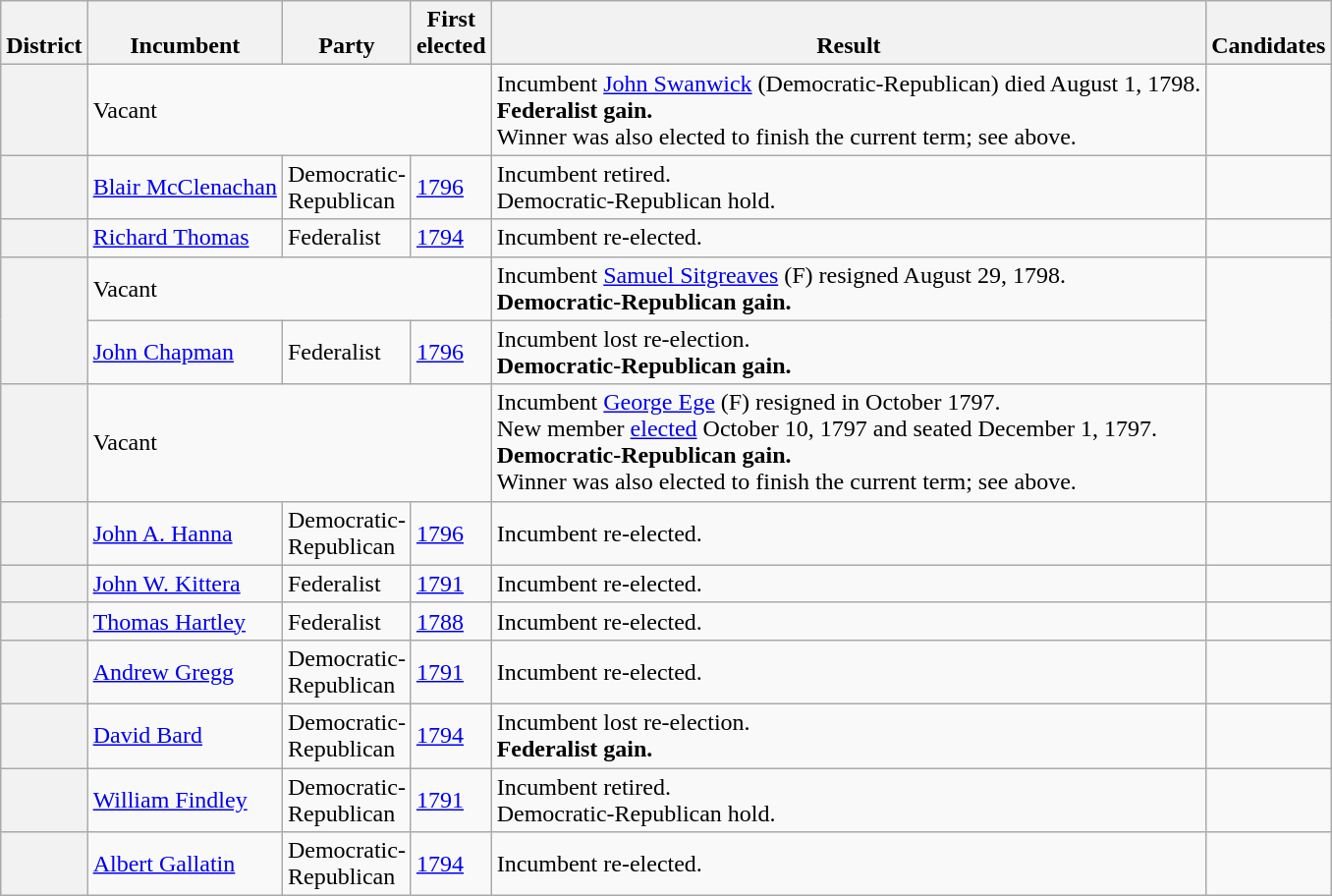<table class=wikitable>
<tr valign=bottom>
<th>District</th>
<th>Incumbent</th>
<th>Party</th>
<th>First<br>elected</th>
<th>Result</th>
<th>Candidates</th>
</tr>
<tr>
<th></th>
<td colspan=3>Vacant</td>
<td>Incumbent <a href='#'>John Swanwick</a> (Democratic-Republican) died August 1, 1798.<br><strong>Federalist gain.</strong><br>Winner was also elected to finish the current term; see above.</td>
<td nowrap></td>
</tr>
<tr>
<th></th>
<td><a href='#'>Blair McClenachan</a></td>
<td>Democratic-<br>Republican</td>
<td><a href='#'>1796</a></td>
<td>Incumbent retired.<br>Democratic-Republican hold.</td>
<td nowrap></td>
</tr>
<tr>
<th></th>
<td><a href='#'>Richard Thomas</a></td>
<td>Federalist</td>
<td><a href='#'>1794</a></td>
<td>Incumbent re-elected.</td>
<td nowrap></td>
</tr>
<tr>
<th rowspan=2><br></th>
<td colspan=3>Vacant</td>
<td>Incumbent <a href='#'>Samuel Sitgreaves</a> (F) resigned August 29, 1798.<br><strong>Democratic-Republican gain.</strong></td>
<td rowspan=2 nowrap></td>
</tr>
<tr>
<td><a href='#'>John Chapman</a></td>
<td>Federalist</td>
<td><a href='#'>1796</a></td>
<td>Incumbent lost re-election.<br><strong>Democratic-Republican gain.</strong></td>
</tr>
<tr>
<th></th>
<td colspan=3>Vacant</td>
<td>Incumbent <a href='#'>George Ege</a> (F) resigned in October 1797.<br>New member <a href='#'>elected</a> October 10, 1797 and seated December 1, 1797.<br><strong>Democratic-Republican gain.</strong><br>Winner was also elected to finish the current term; see above.</td>
<td nowrap></td>
</tr>
<tr>
<th></th>
<td><a href='#'>John A. Hanna</a></td>
<td>Democratic-<br>Republican</td>
<td><a href='#'>1796</a></td>
<td>Incumbent re-elected.</td>
<td nowrap></td>
</tr>
<tr>
<th></th>
<td><a href='#'>John W. Kittera</a></td>
<td>Federalist</td>
<td><a href='#'>1791</a></td>
<td>Incumbent re-elected.</td>
<td nowrap></td>
</tr>
<tr>
<th></th>
<td><a href='#'>Thomas Hartley</a></td>
<td>Federalist</td>
<td><a href='#'>1788</a></td>
<td>Incumbent re-elected.</td>
<td nowrap></td>
</tr>
<tr>
<th></th>
<td><a href='#'>Andrew Gregg</a></td>
<td>Democratic-<br>Republican</td>
<td><a href='#'>1791</a></td>
<td>Incumbent re-elected.</td>
<td nowrap></td>
</tr>
<tr>
<th></th>
<td><a href='#'>David Bard</a></td>
<td>Democratic-<br>Republican</td>
<td><a href='#'>1794</a></td>
<td>Incumbent lost re-election.<br><strong>Federalist gain.</strong></td>
<td nowrap></td>
</tr>
<tr>
<th></th>
<td><a href='#'>William Findley</a></td>
<td>Democratic-<br>Republican</td>
<td><a href='#'>1791</a></td>
<td>Incumbent retired.<br>Democratic-Republican hold.</td>
<td nowrap></td>
</tr>
<tr>
<th></th>
<td><a href='#'>Albert Gallatin</a></td>
<td>Democratic-<br>Republican</td>
<td><a href='#'>1794</a></td>
<td>Incumbent re-elected.</td>
<td nowrap></td>
</tr>
</table>
